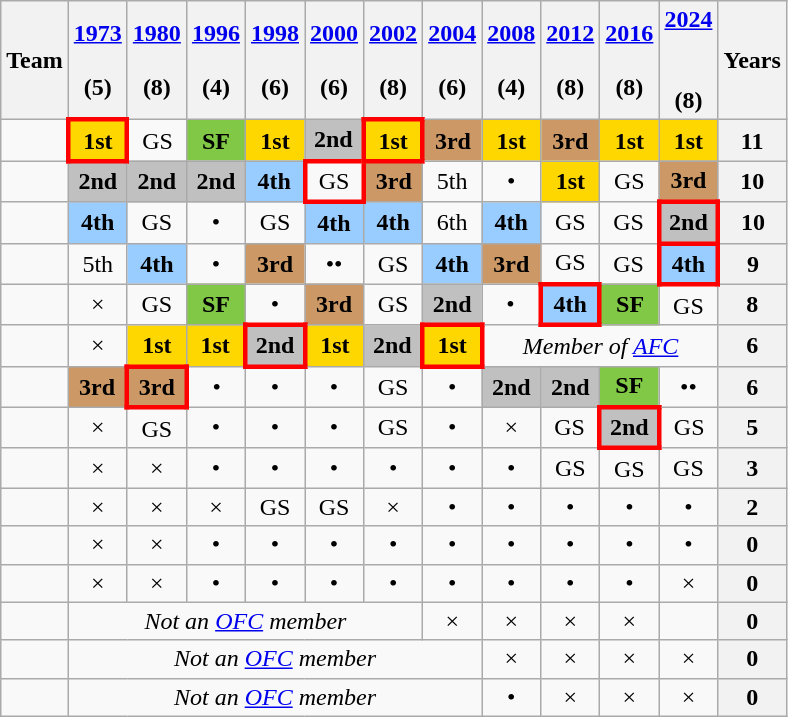<table class="wikitable" style="text-align: center">
<tr>
<th>Team</th>
<th><a href='#'>1973</a> <br>  <br> (5)</th>
<th><a href='#'>1980</a> <br>  <br> (8)</th>
<th><a href='#'>1996</a> <br>  <br> (4)</th>
<th><a href='#'>1998</a> <br>  <br> (6)</th>
<th><a href='#'>2000</a> <br>  <br> (6)</th>
<th><a href='#'>2002</a> <br>  <br> (8)</th>
<th><a href='#'>2004</a> <br>  <br> (6)</th>
<th><a href='#'>2008</a> <br>  <br> (4)</th>
<th><a href='#'>2012</a> <br>  <br> (8)</th>
<th><a href='#'>2016</a> <br>  <br> (8)</th>
<th><a href='#'>2024</a> <br>  <br>  <br>(8)</th>
<th>Years</th>
</tr>
<tr>
<td align=left></td>
<td style="border:3px solid red" bgcolor=Gold><strong>1st</strong></td>
<td>GS</td>
<td bgcolor=#81c846><strong>SF</strong></td>
<td bgcolor=Gold><strong>1st</strong></td>
<td bgcolor=Silver><strong>2nd</strong></td>
<td style="border:3px solid red" bgcolor=Gold><strong>1st</strong></td>
<td bgcolor=#cc9966><strong>3rd</strong></td>
<td bgcolor=Gold><strong>1st</strong></td>
<td bgcolor=#cc9966><strong>3rd</strong></td>
<td bgcolor=Gold><strong>1st</strong></td>
<td bgcolor=Gold><strong>1st</strong></td>
<th>11</th>
</tr>
<tr>
<td align=left></td>
<td bgcolor=Silver><strong>2nd</strong></td>
<td bgcolor=Silver><strong>2nd</strong></td>
<td bgcolor=Silver><strong>2nd</strong></td>
<td bgcolor=#9acdff><strong>4th</strong></td>
<td style="border:3px solid red">GS</td>
<td bgcolor=#cc9966><strong>3rd</strong></td>
<td>5th</td>
<td>•</td>
<td bgcolor=Gold><strong>1st</strong></td>
<td>GS</td>
<td bgcolor=#cc9966><strong>3rd</strong></td>
<th>10</th>
</tr>
<tr>
<td align=left></td>
<td bgcolor=#9acdff><strong>4th</strong></td>
<td>GS</td>
<td>•</td>
<td>GS</td>
<td bgcolor=#9acdff><strong>4th</strong></td>
<td bgcolor=#9acdff><strong>4th</strong></td>
<td>6th</td>
<td bgcolor=#9acdff><strong>4th</strong></td>
<td>GS</td>
<td>GS</td>
<td style="border:3px solid red" bgcolor=Silver><strong>2nd</strong></td>
<th>10</th>
</tr>
<tr>
<td align=left></td>
<td>5th</td>
<td bgcolor=#9acdff><strong>4th</strong></td>
<td>•</td>
<td bgcolor=#cc9966><strong>3rd</strong></td>
<td>••</td>
<td>GS</td>
<td bgcolor=#9acdff><strong>4th</strong></td>
<td bgcolor=#cc9966><strong>3rd</strong></td>
<td>GS</td>
<td>GS</td>
<td style="border:3px solid red" bgcolor=#9acdff><strong>4th</strong></td>
<th>9</th>
</tr>
<tr>
<td align=left></td>
<td>×</td>
<td>GS</td>
<td bgcolor=#81c846><strong>SF</strong></td>
<td>•</td>
<td bgcolor=#cc9966><strong>3rd</strong></td>
<td>GS</td>
<td bgcolor=Silver><strong>2nd</strong></td>
<td>•</td>
<td style="border:3px solid red" bgcolor=#9acdff><strong>4th</strong></td>
<td bgcolor=#81c846><strong>SF</strong></td>
<td>GS</td>
<th>8</th>
</tr>
<tr>
<td align=left></td>
<td>×</td>
<td bgcolor=Gold><strong>1st</strong></td>
<td bgcolor=Gold><strong>1st</strong></td>
<td style="border:3px solid red" bgcolor=Silver><strong>2nd</strong></td>
<td bgcolor=Gold><strong>1st</strong></td>
<td bgcolor=Silver><strong>2nd</strong></td>
<td style="border:3px solid red" bgcolor=Gold><strong>1st</strong></td>
<td colspan=4><em>Member of <a href='#'>AFC</a></em></td>
<th>6</th>
</tr>
<tr>
<td align=left></td>
<td bgcolor=#cc9966><strong>3rd</strong></td>
<td style="border:3px solid red" bgcolor=#cc9966><strong>3rd</strong></td>
<td>•</td>
<td>•</td>
<td>•</td>
<td>GS</td>
<td>•</td>
<td bgcolor=Silver><strong>2nd</strong></td>
<td bgcolor=Silver><strong>2nd</strong></td>
<td bgcolor=#81c846><strong>SF</strong></td>
<td>••</td>
<th>6</th>
</tr>
<tr>
<td align=left></td>
<td>×</td>
<td>GS</td>
<td>•</td>
<td>•</td>
<td>•</td>
<td>GS</td>
<td>•</td>
<td>×</td>
<td>GS</td>
<td style="border:3px solid red" bgcolor=Silver><strong>2nd</strong></td>
<td>GS</td>
<th>5</th>
</tr>
<tr>
<td align=left></td>
<td>×</td>
<td>×</td>
<td>•</td>
<td>•</td>
<td>•</td>
<td>•</td>
<td>•</td>
<td>•</td>
<td>GS</td>
<td>GS</td>
<td>GS</td>
<th>3</th>
</tr>
<tr>
<td align=left></td>
<td>×</td>
<td>×</td>
<td>×</td>
<td>GS</td>
<td>GS</td>
<td>×</td>
<td>•</td>
<td>•</td>
<td>•</td>
<td>•</td>
<td>•</td>
<th>2</th>
</tr>
<tr>
<td align=left></td>
<td>×</td>
<td>×</td>
<td>•</td>
<td>•</td>
<td>•</td>
<td>•</td>
<td>•</td>
<td>•</td>
<td>•</td>
<td>•</td>
<td>•</td>
<th>0</th>
</tr>
<tr>
<td align=left></td>
<td>×</td>
<td>×</td>
<td>•</td>
<td>•</td>
<td>•</td>
<td>•</td>
<td>•</td>
<td>•</td>
<td>•</td>
<td>•</td>
<td>×</td>
<th>0</th>
</tr>
<tr>
<td align=left></td>
<td colspan=6><em>Not an <a href='#'>OFC</a> member</em></td>
<td>×</td>
<td>×</td>
<td>×</td>
<td>×</td>
<td></td>
<th>0</th>
</tr>
<tr>
<td align=left></td>
<td colspan=7><em>Not an <a href='#'>OFC</a> member</em></td>
<td>×</td>
<td>×</td>
<td>×</td>
<td>×</td>
<th>0</th>
</tr>
<tr>
<td align=left></td>
<td colspan=7><em>Not an <a href='#'>OFC</a> member</em></td>
<td>•</td>
<td>×</td>
<td>×</td>
<td>×</td>
<th>0</th>
</tr>
</table>
